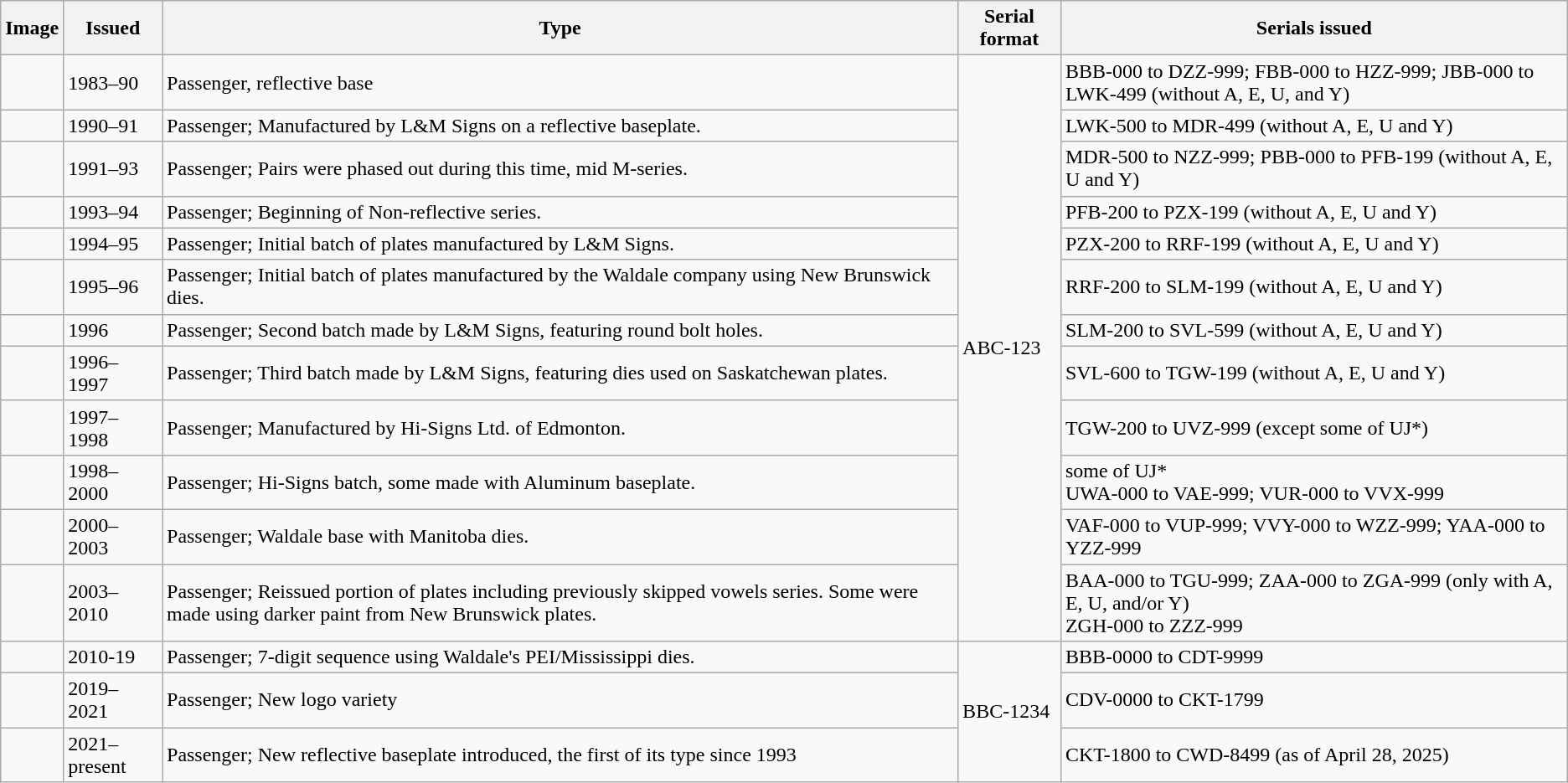<table class="wikitable">
<tr>
<th>Image</th>
<th>Issued</th>
<th>Type</th>
<th>Serial format</th>
<th>Serials issued</th>
</tr>
<tr>
<td></td>
<td>1983–90</td>
<td>Passenger, reflective base</td>
<td rowspan="12">ABC-123</td>
<td>BBB-000 to DZZ-999; FBB-000 to HZZ-999; JBB-000 to LWK-499 (without A, E, U, and Y)</td>
</tr>
<tr>
<td></td>
<td>1990–91</td>
<td>Passenger; Manufactured by L&M Signs on a reflective baseplate.</td>
<td>LWK-500 to MDR-499 (without A, E, U and Y)</td>
</tr>
<tr>
<td></td>
<td>1991–93</td>
<td>Passenger; Pairs were phased out during this time, mid M-series.</td>
<td>MDR-500 to NZZ-999; PBB-000 to PFB-199 (without A, E, U and Y)</td>
</tr>
<tr>
<td></td>
<td>1993–94</td>
<td>Passenger; Beginning of Non-reflective series.</td>
<td>PFB-200 to PZX-199 (without A, E, U and Y)</td>
</tr>
<tr>
<td></td>
<td>1994–95</td>
<td>Passenger; Initial batch of plates manufactured by L&M Signs.</td>
<td>PZX-200 to RRF-199 (without A, E, U and Y)</td>
</tr>
<tr>
<td></td>
<td>1995–96</td>
<td>Passenger; Initial batch of plates manufactured by the Waldale company using New Brunswick dies.</td>
<td>RRF-200 to SLM-199 (without A, E, U and Y)</td>
</tr>
<tr>
<td></td>
<td>1996</td>
<td>Passenger; Second batch made by L&M Signs, featuring round bolt holes.</td>
<td>SLM-200 to SVL-599 (without A, E, U and Y)</td>
</tr>
<tr>
<td></td>
<td>1996–1997</td>
<td>Passenger; Third batch made by L&M Signs, featuring dies used on Saskatchewan plates.</td>
<td>SVL-600 to TGW-199 (without A, E, U and Y)</td>
</tr>
<tr>
<td></td>
<td>1997–1998</td>
<td>Passenger; Manufactured by Hi-Signs Ltd. of Edmonton.</td>
<td>TGW-200 to UVZ-999 (except some of UJ*)</td>
</tr>
<tr>
<td></td>
<td>1998–2000</td>
<td>Passenger; Hi-Signs batch, some made with Aluminum baseplate.</td>
<td>some of UJ*<br>UWA-000 to VAE-999; VUR-000 to VVX-999</td>
</tr>
<tr>
<td></td>
<td>2000–2003</td>
<td>Passenger; Waldale base with Manitoba dies.</td>
<td>VAF-000 to VUP-999; VVY-000 to WZZ-999; YAA-000 to YZZ-999</td>
</tr>
<tr>
<td></td>
<td>2003–2010</td>
<td>Passenger; Reissued portion of plates including previously skipped vowels series. Some were made using darker paint from New Brunswick plates.</td>
<td>BAA-000 to TGU-999; ZAA-000 to ZGA-999 (only with A, E, U, and/or Y)<br>ZGH-000 to ZZZ-999</td>
</tr>
<tr>
<td></td>
<td>2010-19<br></td>
<td>Passenger; 7-digit sequence using Waldale's PEI/Mississippi dies.</td>
<td rowspan="3">BBC-1234</td>
<td>BBB-0000 to CDT-9999</td>
</tr>
<tr>
<td></td>
<td>2019–2021</td>
<td>Passenger; New logo variety</td>
<td>CDV-0000 to CKT-1799</td>
</tr>
<tr>
<td></td>
<td>2021–present</td>
<td>Passenger; New reflective baseplate introduced, the first of its type since 1993</td>
<td>CKT-1800 to CWD-8499 (as of April 28, 2025)</td>
</tr>
</table>
